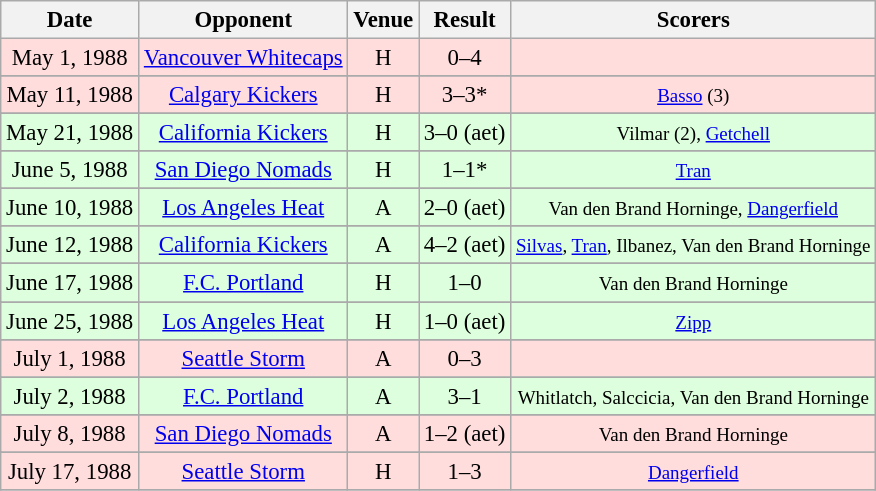<table class="wikitable" style="font-size:95%; text-align:center">
<tr>
<th>Date</th>
<th>Opponent</th>
<th>Venue</th>
<th>Result</th>
<th>Scorers</th>
</tr>
<tr bgcolor="#ffdddd">
<td>May 1, 1988</td>
<td><a href='#'>Vancouver Whitecaps</a></td>
<td>H</td>
<td>0–4</td>
<td><small></small></td>
</tr>
<tr>
</tr>
<tr bgcolor="#ffdddd">
<td>May 11, 1988</td>
<td><a href='#'>Calgary Kickers</a></td>
<td>H</td>
<td>3–3*</td>
<td><small><a href='#'>Basso</a> (3)</small></td>
</tr>
<tr>
</tr>
<tr bgcolor="#ddffdd">
<td>May 21, 1988</td>
<td><a href='#'>California Kickers</a></td>
<td>H</td>
<td>3–0 (aet)</td>
<td><small>Vilmar (2), <a href='#'>Getchell</a></small></td>
</tr>
<tr>
</tr>
<tr bgcolor="#ddffdd">
<td>June 5, 1988</td>
<td><a href='#'>San Diego Nomads</a></td>
<td>H</td>
<td>1–1*</td>
<td><small><a href='#'>Tran</a></small></td>
</tr>
<tr>
</tr>
<tr bgcolor="#ddffdd">
<td>June 10, 1988</td>
<td><a href='#'>Los Angeles Heat</a></td>
<td>A</td>
<td>2–0 (aet)</td>
<td><small>Van den Brand Horninge, <a href='#'>Dangerfield</a></small></td>
</tr>
<tr>
</tr>
<tr bgcolor="#ddffdd">
<td>June 12, 1988</td>
<td><a href='#'>California Kickers</a></td>
<td>A</td>
<td>4–2 (aet)</td>
<td><small><a href='#'>Silvas</a>, <a href='#'>Tran</a>, Ilbanez, Van den Brand Horninge</small></td>
</tr>
<tr>
</tr>
<tr bgcolor="#ddffdd">
<td>June 17, 1988</td>
<td><a href='#'>F.C. Portland</a></td>
<td>H</td>
<td>1–0</td>
<td><small>Van den Brand Horninge</small></td>
</tr>
<tr>
</tr>
<tr bgcolor="#ddffdd">
<td>June 25, 1988</td>
<td><a href='#'>Los Angeles Heat</a></td>
<td>H</td>
<td>1–0 (aet)</td>
<td><small><a href='#'>Zipp</a></small></td>
</tr>
<tr>
</tr>
<tr bgcolor="#ffdddd">
<td>July 1, 1988</td>
<td><a href='#'>Seattle Storm</a></td>
<td>A</td>
<td>0–3</td>
<td></td>
</tr>
<tr>
</tr>
<tr bgcolor="#ddffdd">
<td>July 2, 1988</td>
<td><a href='#'>F.C. Portland</a></td>
<td>A</td>
<td>3–1</td>
<td><small>Whitlatch, Salccicia, Van den Brand Horninge</small></td>
</tr>
<tr>
</tr>
<tr bgcolor="#ffdddd">
<td>July 8, 1988</td>
<td><a href='#'>San Diego Nomads</a></td>
<td>A</td>
<td>1–2 (aet)</td>
<td><small>Van den Brand Horninge</small></td>
</tr>
<tr>
</tr>
<tr bgcolor="#ffdddd">
<td>July 17, 1988</td>
<td><a href='#'>Seattle Storm</a></td>
<td>H</td>
<td>1–3</td>
<td><small><a href='#'>Dangerfield</a></small></td>
</tr>
<tr>
</tr>
</table>
